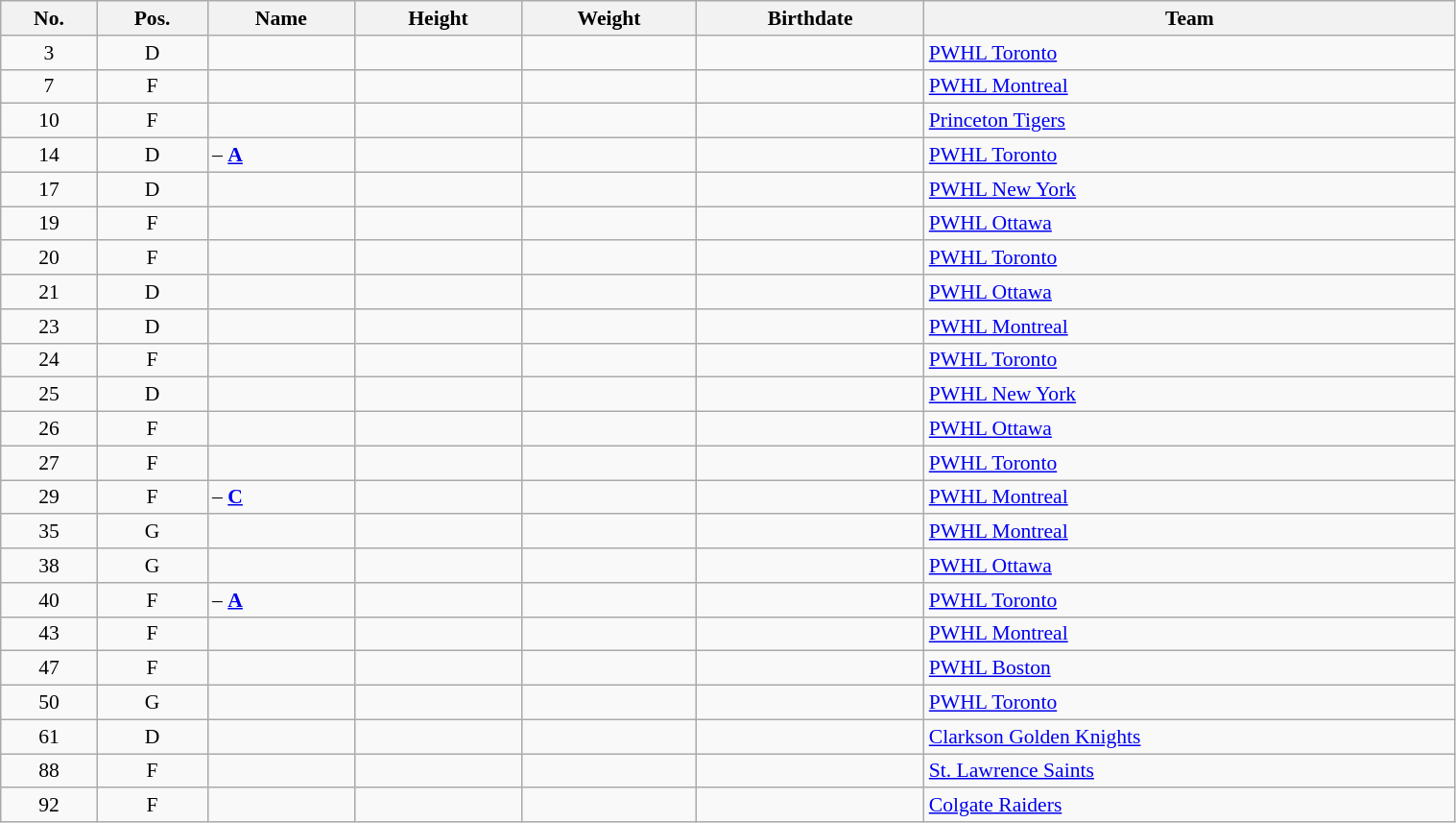<table class="wikitable sortable" width="80%" style="font-size: 90%; text-align: center;">
<tr>
<th>No.</th>
<th>Pos.</th>
<th>Name</th>
<th>Height</th>
<th>Weight</th>
<th>Birthdate</th>
<th>Team</th>
</tr>
<tr>
<td>3</td>
<td>D</td>
<td align=left></td>
<td></td>
<td></td>
<td></td>
<td style="text-align:left;"> <a href='#'>PWHL Toronto</a></td>
</tr>
<tr>
<td>7</td>
<td>F</td>
<td align=left></td>
<td></td>
<td></td>
<td></td>
<td style="text-align:left;"> <a href='#'>PWHL Montreal</a></td>
</tr>
<tr>
<td>10</td>
<td>F</td>
<td align=left></td>
<td></td>
<td></td>
<td></td>
<td style="text-align:left;"> <a href='#'>Princeton Tigers</a></td>
</tr>
<tr>
<td>14</td>
<td>D</td>
<td align=left> – <strong><a href='#'>A</a></strong></td>
<td></td>
<td></td>
<td></td>
<td style="text-align:left;"> <a href='#'>PWHL Toronto</a></td>
</tr>
<tr>
<td>17</td>
<td>D</td>
<td align=left></td>
<td></td>
<td></td>
<td></td>
<td style="text-align:left;"> <a href='#'>PWHL New York</a></td>
</tr>
<tr>
<td>19</td>
<td>F</td>
<td align=left></td>
<td></td>
<td></td>
<td></td>
<td style="text-align:left;"> <a href='#'>PWHL Ottawa</a></td>
</tr>
<tr>
<td>20</td>
<td>F</td>
<td align=left></td>
<td></td>
<td></td>
<td></td>
<td style="text-align:left;"> <a href='#'>PWHL Toronto</a></td>
</tr>
<tr>
<td>21</td>
<td>D</td>
<td align=left></td>
<td></td>
<td></td>
<td></td>
<td style="text-align:left;"> <a href='#'>PWHL Ottawa</a></td>
</tr>
<tr>
<td>23</td>
<td>D</td>
<td align=left></td>
<td></td>
<td></td>
<td></td>
<td style="text-align:left;"> <a href='#'>PWHL Montreal</a></td>
</tr>
<tr>
<td>24</td>
<td>F</td>
<td align=left></td>
<td></td>
<td></td>
<td></td>
<td style="text-align:left;"> <a href='#'>PWHL Toronto</a></td>
</tr>
<tr>
<td>25</td>
<td>D</td>
<td align=left></td>
<td></td>
<td></td>
<td></td>
<td style="text-align:left;"> <a href='#'>PWHL New York</a></td>
</tr>
<tr>
<td>26</td>
<td>F</td>
<td align=left></td>
<td></td>
<td></td>
<td></td>
<td style="text-align:left;"> <a href='#'>PWHL Ottawa</a></td>
</tr>
<tr>
<td>27</td>
<td>F</td>
<td align=left></td>
<td></td>
<td></td>
<td></td>
<td style="text-align:left;"> <a href='#'>PWHL Toronto</a></td>
</tr>
<tr>
<td>29</td>
<td>F</td>
<td align=left> – <a href='#'><strong>C</strong></a></td>
<td></td>
<td></td>
<td></td>
<td style="text-align:left;"> <a href='#'>PWHL Montreal</a></td>
</tr>
<tr>
<td>35</td>
<td>G</td>
<td align=left></td>
<td></td>
<td></td>
<td></td>
<td style="text-align:left;"> <a href='#'>PWHL Montreal</a></td>
</tr>
<tr>
<td>38</td>
<td>G</td>
<td align=left></td>
<td></td>
<td></td>
<td></td>
<td style="text-align:left;"> <a href='#'>PWHL Ottawa</a></td>
</tr>
<tr>
<td>40</td>
<td>F</td>
<td align=left> – <strong><a href='#'>A</a></strong></td>
<td></td>
<td></td>
<td></td>
<td style="text-align:left;"> <a href='#'>PWHL Toronto</a></td>
</tr>
<tr>
<td>43</td>
<td>F</td>
<td align=left></td>
<td></td>
<td></td>
<td></td>
<td style="text-align:left;"> <a href='#'>PWHL Montreal</a></td>
</tr>
<tr>
<td>47</td>
<td>F</td>
<td align=left></td>
<td></td>
<td></td>
<td></td>
<td style="text-align:left;"> <a href='#'>PWHL Boston</a></td>
</tr>
<tr>
<td>50</td>
<td>G</td>
<td align=left></td>
<td></td>
<td></td>
<td></td>
<td style="text-align:left;"> <a href='#'>PWHL Toronto</a></td>
</tr>
<tr>
<td>61</td>
<td>D</td>
<td align=left></td>
<td></td>
<td></td>
<td></td>
<td style="text-align:left;"> <a href='#'>Clarkson Golden Knights</a></td>
</tr>
<tr>
<td>88</td>
<td>F</td>
<td align=left></td>
<td></td>
<td></td>
<td></td>
<td style="text-align:left;"> <a href='#'>St. Lawrence Saints</a></td>
</tr>
<tr>
<td>92</td>
<td>F</td>
<td align=left></td>
<td></td>
<td></td>
<td></td>
<td style="text-align:left;"> <a href='#'>Colgate Raiders</a></td>
</tr>
</table>
